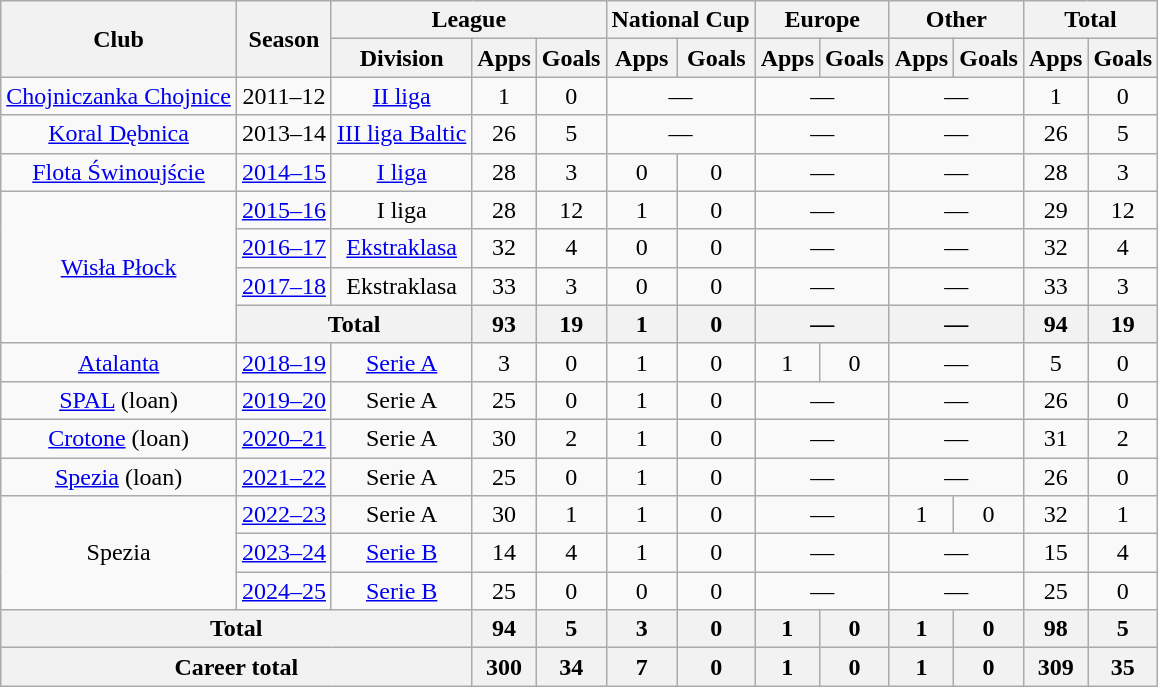<table class="wikitable" style="text-align:center">
<tr>
<th rowspan="2">Club</th>
<th rowspan="2">Season</th>
<th colspan="3">League</th>
<th colspan="2">National Cup</th>
<th colspan="2">Europe</th>
<th colspan="2">Other</th>
<th colspan="2">Total</th>
</tr>
<tr>
<th>Division</th>
<th>Apps</th>
<th>Goals</th>
<th>Apps</th>
<th>Goals</th>
<th>Apps</th>
<th>Goals</th>
<th>Apps</th>
<th>Goals</th>
<th>Apps</th>
<th>Goals</th>
</tr>
<tr>
<td><a href='#'>Chojniczanka Chojnice</a></td>
<td>2011–12</td>
<td><a href='#'>II liga</a></td>
<td>1</td>
<td>0</td>
<td colspan="2">—</td>
<td colspan="2">—</td>
<td colspan="2">—</td>
<td>1</td>
<td>0</td>
</tr>
<tr>
<td><a href='#'>Koral Dębnica</a></td>
<td>2013–14</td>
<td><a href='#'>III liga Baltic</a></td>
<td>26</td>
<td>5</td>
<td colspan="2">—</td>
<td colspan="2">—</td>
<td colspan="2">—</td>
<td>26</td>
<td>5</td>
</tr>
<tr>
<td><a href='#'>Flota Świnoujście</a></td>
<td><a href='#'>2014–15</a></td>
<td><a href='#'>I liga</a></td>
<td>28</td>
<td>3</td>
<td>0</td>
<td>0</td>
<td colspan="2">—</td>
<td colspan="2">—</td>
<td>28</td>
<td>3</td>
</tr>
<tr>
<td rowspan="4"><a href='#'>Wisła Płock</a></td>
<td><a href='#'>2015–16</a></td>
<td>I liga</td>
<td>28</td>
<td>12</td>
<td>1</td>
<td>0</td>
<td colspan="2">—</td>
<td colspan="2">—</td>
<td>29</td>
<td>12</td>
</tr>
<tr>
<td><a href='#'>2016–17</a></td>
<td><a href='#'>Ekstraklasa</a></td>
<td>32</td>
<td>4</td>
<td>0</td>
<td>0</td>
<td colspan="2">—</td>
<td colspan="2">—</td>
<td>32</td>
<td>4</td>
</tr>
<tr>
<td><a href='#'>2017–18</a></td>
<td>Ekstraklasa</td>
<td>33</td>
<td>3</td>
<td>0</td>
<td>0</td>
<td colspan="2">—</td>
<td colspan="2">—</td>
<td>33</td>
<td>3</td>
</tr>
<tr>
<th colspan="2">Total</th>
<th>93</th>
<th>19</th>
<th>1</th>
<th>0</th>
<th colspan="2">—</th>
<th colspan="2">—</th>
<th>94</th>
<th>19</th>
</tr>
<tr>
<td><a href='#'>Atalanta</a></td>
<td><a href='#'>2018–19</a></td>
<td><a href='#'>Serie A</a></td>
<td>3</td>
<td>0</td>
<td>1</td>
<td>0</td>
<td>1</td>
<td>0</td>
<td colspan="2">—</td>
<td>5</td>
<td>0</td>
</tr>
<tr>
<td><a href='#'>SPAL</a> (loan)</td>
<td><a href='#'>2019–20</a></td>
<td>Serie A</td>
<td>25</td>
<td>0</td>
<td>1</td>
<td>0</td>
<td colspan="2">—</td>
<td colspan="2">—</td>
<td>26</td>
<td>0</td>
</tr>
<tr>
<td><a href='#'>Crotone</a> (loan)</td>
<td><a href='#'>2020–21</a></td>
<td>Serie A</td>
<td>30</td>
<td>2</td>
<td>1</td>
<td>0</td>
<td colspan="2">—</td>
<td colspan="2">—</td>
<td>31</td>
<td>2</td>
</tr>
<tr>
<td><a href='#'>Spezia</a> (loan)</td>
<td><a href='#'>2021–22</a></td>
<td>Serie A</td>
<td>25</td>
<td>0</td>
<td>1</td>
<td>0</td>
<td colspan="2">—</td>
<td colspan="2">—</td>
<td>26</td>
<td>0</td>
</tr>
<tr>
<td rowspan="3">Spezia</td>
<td><a href='#'>2022–23</a></td>
<td>Serie A</td>
<td>30</td>
<td>1</td>
<td>1</td>
<td>0</td>
<td colspan="2">—</td>
<td>1</td>
<td>0</td>
<td>32</td>
<td>1</td>
</tr>
<tr>
<td><a href='#'>2023–24</a></td>
<td><a href='#'>Serie B</a></td>
<td>14</td>
<td>4</td>
<td>1</td>
<td>0</td>
<td colspan="2">—</td>
<td colspan="2">—</td>
<td>15</td>
<td>4</td>
</tr>
<tr>
<td><a href='#'>2024–25</a></td>
<td><a href='#'>Serie B</a></td>
<td>25</td>
<td>0</td>
<td>0</td>
<td>0</td>
<td colspan="2">—</td>
<td colspan="2">—</td>
<td>25</td>
<td>0</td>
</tr>
<tr>
<th colspan="3">Total</th>
<th>94</th>
<th>5</th>
<th>3</th>
<th>0</th>
<th>1</th>
<th>0</th>
<th>1</th>
<th>0</th>
<th>98</th>
<th>5</th>
</tr>
<tr>
<th colspan="3">Career total</th>
<th>300</th>
<th>34</th>
<th>7</th>
<th>0</th>
<th>1</th>
<th>0</th>
<th>1</th>
<th>0</th>
<th>309</th>
<th>35</th>
</tr>
</table>
